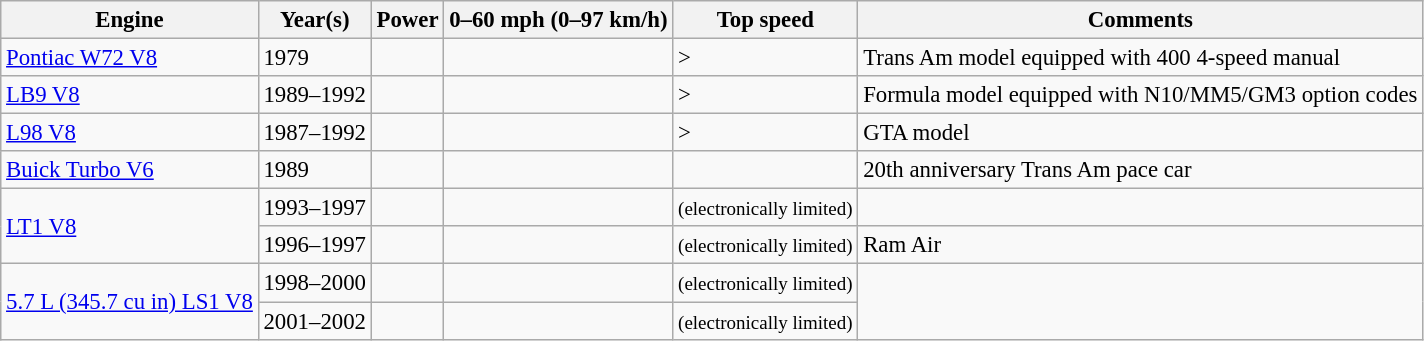<table class="wikitable" style="font-size:95%;">
<tr>
<th>Engine</th>
<th>Year(s)</th>
<th>Power</th>
<th>0–60 mph (0–97 km/h)</th>
<th>Top speed</th>
<th>Comments</th>
</tr>
<tr>
<td><a href='#'> Pontiac W72 V8</a></td>
<td>1979</td>
<td></td>
<td></td>
<td>> </td>
<td>Trans Am model equipped with 400 4-speed manual</td>
</tr>
<tr>
<td><a href='#'> LB9 V8</a></td>
<td>1989–1992</td>
<td></td>
<td></td>
<td>> </td>
<td>Formula model equipped with N10/MM5/GM3 option codes</td>
</tr>
<tr>
<td><a href='#'> L98 V8</a></td>
<td>1987–1992</td>
<td></td>
<td></td>
<td>> </td>
<td>GTA model</td>
</tr>
<tr>
<td><a href='#'> Buick Turbo V6</a></td>
<td>1989</td>
<td></td>
<td></td>
<td></td>
<td>20th anniversary Trans Am pace car</td>
</tr>
<tr>
<td rowspan=2><a href='#'> LT1 V8</a></td>
<td>1993–1997</td>
<td></td>
<td></td>
<td> <small>(electronically limited)</small></td>
</tr>
<tr>
<td>1996–1997</td>
<td></td>
<td></td>
<td> <small>(electronically limited)</small></td>
<td>Ram Air</td>
</tr>
<tr>
<td rowspan=2><a href='#'>5.7 L (345.7 cu in) LS1 V8</a></td>
<td>1998–2000</td>
<td></td>
<td></td>
<td> <small>(electronically limited)</small></td>
</tr>
<tr>
<td>2001–2002</td>
<td></td>
<td></td>
<td> <small>(electronically limited)</small></td>
</tr>
</table>
